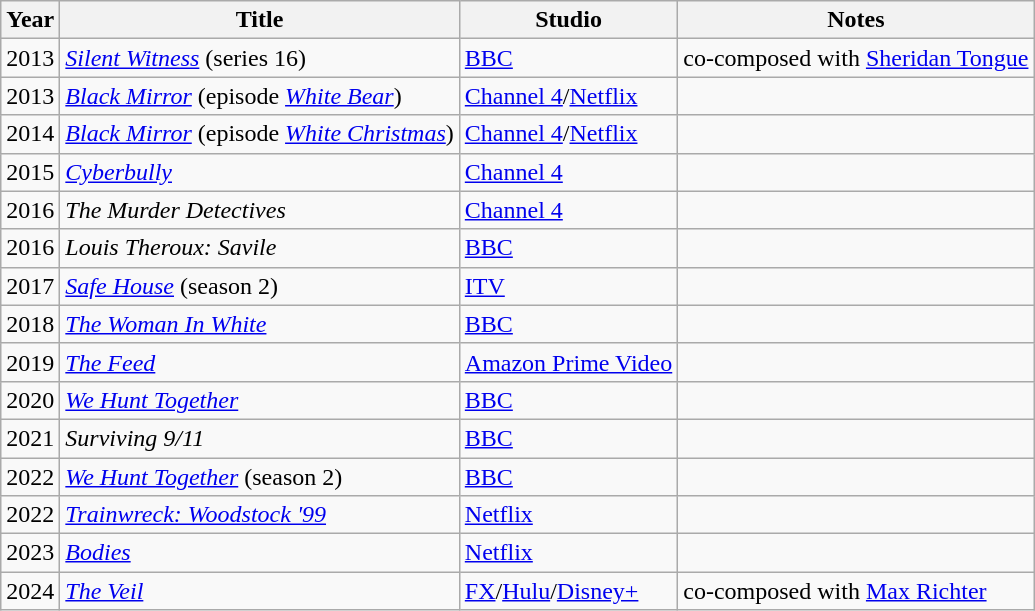<table class="wikitable">
<tr>
<th>Year</th>
<th>Title</th>
<th>Studio</th>
<th>Notes</th>
</tr>
<tr>
<td>2013</td>
<td><em><a href='#'>Silent Witness</a></em> (series 16)</td>
<td><a href='#'>BBC</a></td>
<td>co-composed with <a href='#'>Sheridan Tongue</a></td>
</tr>
<tr>
<td>2013</td>
<td><em><a href='#'>Black Mirror</a></em> (episode <a href='#'><em>White Bear</em></a>)</td>
<td><a href='#'>Channel 4</a>/<a href='#'>Netflix</a></td>
<td></td>
</tr>
<tr>
<td>2014</td>
<td><em><a href='#'>Black Mirror</a></em> (episode <a href='#'><em>White Christmas</em></a>)</td>
<td><a href='#'>Channel 4</a>/<a href='#'>Netflix</a></td>
<td></td>
</tr>
<tr>
<td>2015</td>
<td><a href='#'><em>Cyberbully</em></a></td>
<td><a href='#'>Channel 4</a></td>
<td></td>
</tr>
<tr>
<td>2016</td>
<td><em>The Murder Detectives</em></td>
<td><a href='#'>Channel 4</a></td>
<td></td>
</tr>
<tr>
<td>2016</td>
<td><em>Louis Theroux: Savile</em></td>
<td><a href='#'>BBC</a></td>
<td></td>
</tr>
<tr>
<td>2017</td>
<td><a href='#'><em>Safe House</em></a> (season 2)</td>
<td><a href='#'>ITV</a></td>
<td></td>
</tr>
<tr>
<td>2018</td>
<td><a href='#'><em>The Woman In White</em></a></td>
<td><a href='#'>BBC</a></td>
<td></td>
</tr>
<tr>
<td>2019</td>
<td><a href='#'><em>The Feed</em></a></td>
<td><a href='#'>Amazon Prime Video</a></td>
<td></td>
</tr>
<tr>
<td>2020</td>
<td><em><a href='#'>We Hunt Together</a></em></td>
<td><a href='#'>BBC</a></td>
<td></td>
</tr>
<tr>
<td>2021</td>
<td><em>Surviving 9/11</em></td>
<td><a href='#'>BBC</a></td>
<td></td>
</tr>
<tr>
<td>2022</td>
<td><em><a href='#'>We Hunt Together</a></em> (season 2)</td>
<td><a href='#'>BBC</a></td>
<td></td>
</tr>
<tr>
<td>2022</td>
<td><em><a href='#'>Trainwreck: Woodstock '99</a></em></td>
<td><a href='#'>Netflix</a></td>
<td></td>
</tr>
<tr>
<td>2023</td>
<td><a href='#'><em>Bodies</em></a></td>
<td><a href='#'>Netflix</a></td>
<td></td>
</tr>
<tr>
<td>2024</td>
<td><a href='#'><em>The Veil</em></a></td>
<td><a href='#'>FX</a>/<a href='#'>Hulu</a>/<a href='#'>Disney+</a></td>
<td>co-composed with <a href='#'>Max Richter</a></td>
</tr>
</table>
